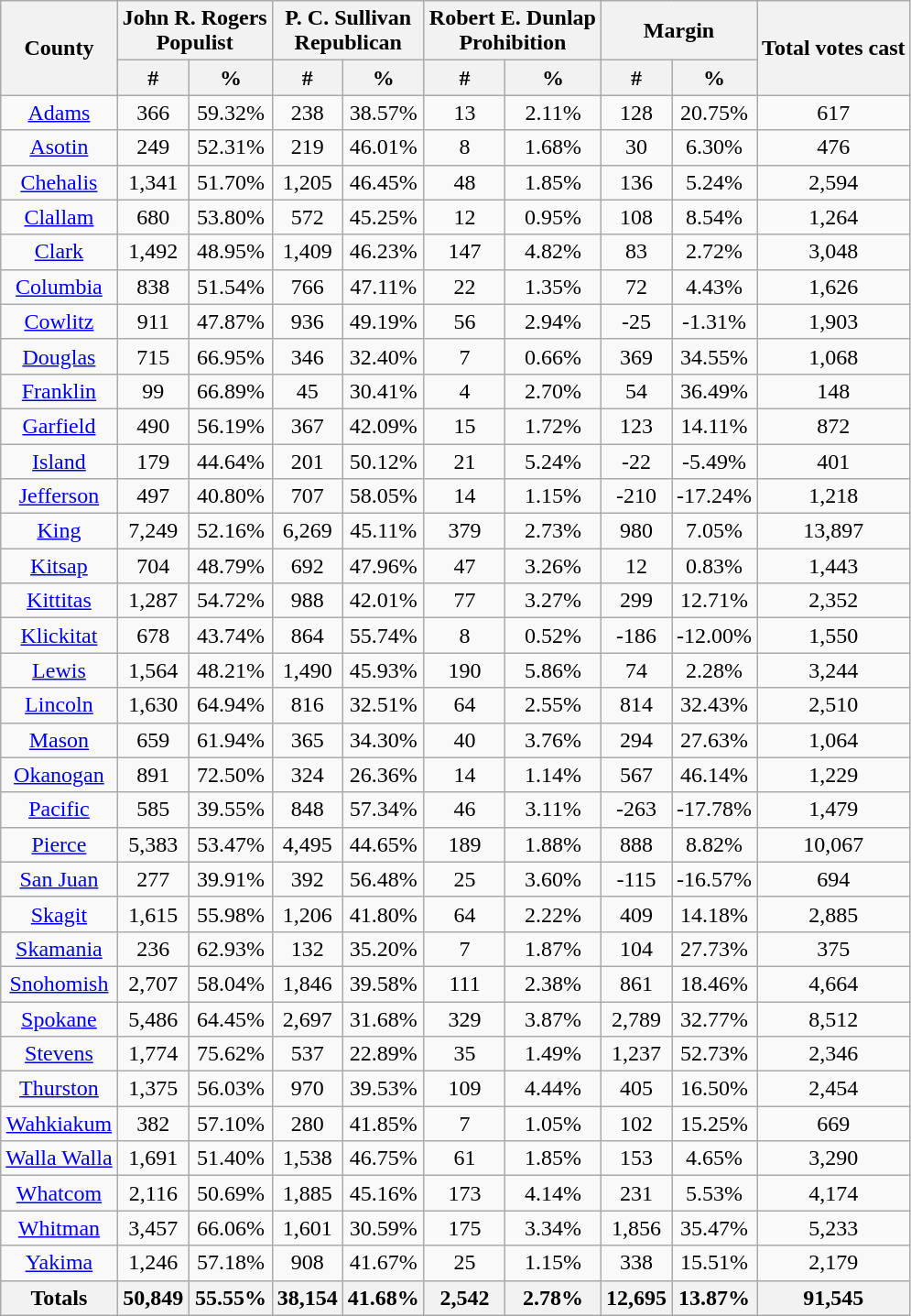<table class="wikitable sortable">
<tr>
<th style="text-align:center;" rowspan="2">County</th>
<th style="text-align:center;" colspan="2">John R. Rogers<br>Populist</th>
<th style="text-align:center;" colspan="2">P. C. Sullivan<br>Republican</th>
<th style="text-align:center;" colspan="2">Robert E. Dunlap<br>Prohibition</th>
<th style="text-align:center;" colspan="2">Margin</th>
<th style="text-align:center;" rowspan="2">Total votes cast</th>
</tr>
<tr bgcolor="lightgrey">
<th style="text-align:center;" data-sort-type="number">#</th>
<th style="text-align:center;" data-sort-type="number">%</th>
<th style="text-align:center;" data-sort-type="number">#</th>
<th style="text-align:center;" data-sort-type="number">%</th>
<th style="text-align:center;" data-sort-type="number">#</th>
<th style="text-align:center;" data-sort-type="number">%</th>
<th style="text-align:center;" data-sort-type="number">#</th>
<th style="text-align:center;" data-sort-type="number">%</th>
</tr>
<tr style="text-align:center;">
<td><a href='#'>Adams</a></td>
<td>366</td>
<td>59.32%</td>
<td>238</td>
<td>38.57%</td>
<td>13</td>
<td>2.11%</td>
<td>128</td>
<td>20.75%</td>
<td>617</td>
</tr>
<tr style="text-align:center;">
<td><a href='#'>Asotin</a></td>
<td>249</td>
<td>52.31%</td>
<td>219</td>
<td>46.01%</td>
<td>8</td>
<td>1.68%</td>
<td>30</td>
<td>6.30%</td>
<td>476</td>
</tr>
<tr style="text-align:center;">
<td><a href='#'>Chehalis</a></td>
<td>1,341</td>
<td>51.70%</td>
<td>1,205</td>
<td>46.45%</td>
<td>48</td>
<td>1.85%</td>
<td>136</td>
<td>5.24%</td>
<td>2,594</td>
</tr>
<tr style="text-align:center;">
<td><a href='#'>Clallam</a></td>
<td>680</td>
<td>53.80%</td>
<td>572</td>
<td>45.25%</td>
<td>12</td>
<td>0.95%</td>
<td>108</td>
<td>8.54%</td>
<td>1,264</td>
</tr>
<tr style="text-align:center;">
<td><a href='#'>Clark</a></td>
<td>1,492</td>
<td>48.95%</td>
<td>1,409</td>
<td>46.23%</td>
<td>147</td>
<td>4.82%</td>
<td>83</td>
<td>2.72%</td>
<td>3,048</td>
</tr>
<tr style="text-align:center;">
<td><a href='#'>Columbia</a></td>
<td>838</td>
<td>51.54%</td>
<td>766</td>
<td>47.11%</td>
<td>22</td>
<td>1.35%</td>
<td>72</td>
<td>4.43%</td>
<td>1,626</td>
</tr>
<tr style="text-align:center;">
<td><a href='#'>Cowlitz</a></td>
<td>911</td>
<td>47.87%</td>
<td>936</td>
<td>49.19%</td>
<td>56</td>
<td>2.94%</td>
<td>-25</td>
<td>-1.31%</td>
<td>1,903</td>
</tr>
<tr style="text-align:center;">
<td><a href='#'>Douglas</a></td>
<td>715</td>
<td>66.95%</td>
<td>346</td>
<td>32.40%</td>
<td>7</td>
<td>0.66%</td>
<td>369</td>
<td>34.55%</td>
<td>1,068</td>
</tr>
<tr style="text-align:center;">
<td><a href='#'>Franklin</a></td>
<td>99</td>
<td>66.89%</td>
<td>45</td>
<td>30.41%</td>
<td>4</td>
<td>2.70%</td>
<td>54</td>
<td>36.49%</td>
<td>148</td>
</tr>
<tr style="text-align:center;">
<td><a href='#'>Garfield</a></td>
<td>490</td>
<td>56.19%</td>
<td>367</td>
<td>42.09%</td>
<td>15</td>
<td>1.72%</td>
<td>123</td>
<td>14.11%</td>
<td>872</td>
</tr>
<tr style="text-align:center;">
<td><a href='#'>Island</a></td>
<td>179</td>
<td>44.64%</td>
<td>201</td>
<td>50.12%</td>
<td>21</td>
<td>5.24%</td>
<td>-22</td>
<td>-5.49%</td>
<td>401</td>
</tr>
<tr style="text-align:center;">
<td><a href='#'>Jefferson</a></td>
<td>497</td>
<td>40.80%</td>
<td>707</td>
<td>58.05%</td>
<td>14</td>
<td>1.15%</td>
<td>-210</td>
<td>-17.24%</td>
<td>1,218</td>
</tr>
<tr style="text-align:center;">
<td><a href='#'>King</a></td>
<td>7,249</td>
<td>52.16%</td>
<td>6,269</td>
<td>45.11%</td>
<td>379</td>
<td>2.73%</td>
<td>980</td>
<td>7.05%</td>
<td>13,897</td>
</tr>
<tr style="text-align:center;">
<td><a href='#'>Kitsap</a></td>
<td>704</td>
<td>48.79%</td>
<td>692</td>
<td>47.96%</td>
<td>47</td>
<td>3.26%</td>
<td>12</td>
<td>0.83%</td>
<td>1,443</td>
</tr>
<tr style="text-align:center;">
<td><a href='#'>Kittitas</a></td>
<td>1,287</td>
<td>54.72%</td>
<td>988</td>
<td>42.01%</td>
<td>77</td>
<td>3.27%</td>
<td>299</td>
<td>12.71%</td>
<td>2,352</td>
</tr>
<tr style="text-align:center;">
<td><a href='#'>Klickitat</a></td>
<td>678</td>
<td>43.74%</td>
<td>864</td>
<td>55.74%</td>
<td>8</td>
<td>0.52%</td>
<td>-186</td>
<td>-12.00%</td>
<td>1,550</td>
</tr>
<tr style="text-align:center;">
<td><a href='#'>Lewis</a></td>
<td>1,564</td>
<td>48.21%</td>
<td>1,490</td>
<td>45.93%</td>
<td>190</td>
<td>5.86%</td>
<td>74</td>
<td>2.28%</td>
<td>3,244</td>
</tr>
<tr style="text-align:center;">
<td><a href='#'>Lincoln</a></td>
<td>1,630</td>
<td>64.94%</td>
<td>816</td>
<td>32.51%</td>
<td>64</td>
<td>2.55%</td>
<td>814</td>
<td>32.43%</td>
<td>2,510</td>
</tr>
<tr style="text-align:center;">
<td><a href='#'>Mason</a></td>
<td>659</td>
<td>61.94%</td>
<td>365</td>
<td>34.30%</td>
<td>40</td>
<td>3.76%</td>
<td>294</td>
<td>27.63%</td>
<td>1,064</td>
</tr>
<tr style="text-align:center;">
<td><a href='#'>Okanogan</a></td>
<td>891</td>
<td>72.50%</td>
<td>324</td>
<td>26.36%</td>
<td>14</td>
<td>1.14%</td>
<td>567</td>
<td>46.14%</td>
<td>1,229</td>
</tr>
<tr style="text-align:center;">
<td><a href='#'>Pacific</a></td>
<td>585</td>
<td>39.55%</td>
<td>848</td>
<td>57.34%</td>
<td>46</td>
<td>3.11%</td>
<td>-263</td>
<td>-17.78%</td>
<td>1,479</td>
</tr>
<tr style="text-align:center;">
<td><a href='#'>Pierce</a></td>
<td>5,383</td>
<td>53.47%</td>
<td>4,495</td>
<td>44.65%</td>
<td>189</td>
<td>1.88%</td>
<td>888</td>
<td>8.82%</td>
<td>10,067</td>
</tr>
<tr style="text-align:center;">
<td><a href='#'>San Juan</a></td>
<td>277</td>
<td>39.91%</td>
<td>392</td>
<td>56.48%</td>
<td>25</td>
<td>3.60%</td>
<td>-115</td>
<td>-16.57%</td>
<td>694</td>
</tr>
<tr style="text-align:center;">
<td><a href='#'>Skagit</a></td>
<td>1,615</td>
<td>55.98%</td>
<td>1,206</td>
<td>41.80%</td>
<td>64</td>
<td>2.22%</td>
<td>409</td>
<td>14.18%</td>
<td>2,885</td>
</tr>
<tr style="text-align:center;">
<td><a href='#'>Skamania</a></td>
<td>236</td>
<td>62.93%</td>
<td>132</td>
<td>35.20%</td>
<td>7</td>
<td>1.87%</td>
<td>104</td>
<td>27.73%</td>
<td>375</td>
</tr>
<tr style="text-align:center;">
<td><a href='#'>Snohomish</a></td>
<td>2,707</td>
<td>58.04%</td>
<td>1,846</td>
<td>39.58%</td>
<td>111</td>
<td>2.38%</td>
<td>861</td>
<td>18.46%</td>
<td>4,664</td>
</tr>
<tr style="text-align:center;">
<td><a href='#'>Spokane</a></td>
<td>5,486</td>
<td>64.45%</td>
<td>2,697</td>
<td>31.68%</td>
<td>329</td>
<td>3.87%</td>
<td>2,789</td>
<td>32.77%</td>
<td>8,512</td>
</tr>
<tr style="text-align:center;">
<td><a href='#'>Stevens</a></td>
<td>1,774</td>
<td>75.62%</td>
<td>537</td>
<td>22.89%</td>
<td>35</td>
<td>1.49%</td>
<td>1,237</td>
<td>52.73%</td>
<td>2,346</td>
</tr>
<tr style="text-align:center;">
<td><a href='#'>Thurston</a></td>
<td>1,375</td>
<td>56.03%</td>
<td>970</td>
<td>39.53%</td>
<td>109</td>
<td>4.44%</td>
<td>405</td>
<td>16.50%</td>
<td>2,454</td>
</tr>
<tr style="text-align:center;">
<td><a href='#'>Wahkiakum</a></td>
<td>382</td>
<td>57.10%</td>
<td>280</td>
<td>41.85%</td>
<td>7</td>
<td>1.05%</td>
<td>102</td>
<td>15.25%</td>
<td>669</td>
</tr>
<tr style="text-align:center;">
<td><a href='#'>Walla Walla</a></td>
<td>1,691</td>
<td>51.40%</td>
<td>1,538</td>
<td>46.75%</td>
<td>61</td>
<td>1.85%</td>
<td>153</td>
<td>4.65%</td>
<td>3,290</td>
</tr>
<tr style="text-align:center;">
<td><a href='#'>Whatcom</a></td>
<td>2,116</td>
<td>50.69%</td>
<td>1,885</td>
<td>45.16%</td>
<td>173</td>
<td>4.14%</td>
<td>231</td>
<td>5.53%</td>
<td>4,174</td>
</tr>
<tr style="text-align:center;">
<td><a href='#'>Whitman</a></td>
<td>3,457</td>
<td>66.06%</td>
<td>1,601</td>
<td>30.59%</td>
<td>175</td>
<td>3.34%</td>
<td>1,856</td>
<td>35.47%</td>
<td>5,233</td>
</tr>
<tr style="text-align:center;">
<td><a href='#'>Yakima</a></td>
<td>1,246</td>
<td>57.18%</td>
<td>908</td>
<td>41.67%</td>
<td>25</td>
<td>1.15%</td>
<td>338</td>
<td>15.51%</td>
<td>2,179</td>
</tr>
<tr>
<th>Totals</th>
<th>50,849</th>
<th>55.55%</th>
<th>38,154</th>
<th>41.68%</th>
<th>2,542</th>
<th>2.78%</th>
<th>12,695</th>
<th>13.87%</th>
<th>91,545</th>
</tr>
</table>
